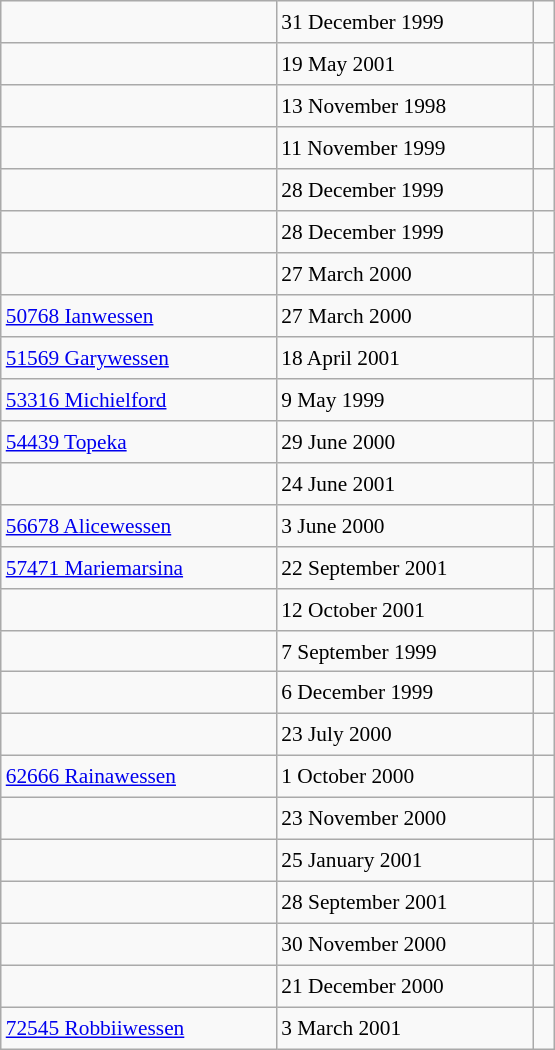<table class="wikitable" style="font-size: 89%; float: left; width: 26em; margin-right: 1em; height: 700px">
<tr>
<td></td>
<td>31 December 1999</td>
<td> </td>
</tr>
<tr>
<td></td>
<td>19 May 2001</td>
<td></td>
</tr>
<tr>
<td></td>
<td>13 November 1998</td>
<td> </td>
</tr>
<tr>
<td></td>
<td>11 November 1999</td>
<td> </td>
</tr>
<tr>
<td></td>
<td>28 December 1999</td>
<td> </td>
</tr>
<tr>
<td></td>
<td>28 December 1999</td>
<td> </td>
</tr>
<tr>
<td></td>
<td>27 March 2000</td>
<td></td>
</tr>
<tr>
<td><a href='#'>50768 Ianwessen</a></td>
<td>27 March 2000</td>
<td></td>
</tr>
<tr>
<td><a href='#'>51569 Garywessen</a></td>
<td>18 April 2001</td>
<td></td>
</tr>
<tr>
<td><a href='#'>53316 Michielford</a></td>
<td>9 May 1999</td>
<td></td>
</tr>
<tr>
<td><a href='#'>54439 Topeka</a></td>
<td>29 June 2000</td>
<td></td>
</tr>
<tr>
<td></td>
<td>24 June 2001</td>
<td></td>
</tr>
<tr>
<td><a href='#'>56678 Alicewessen</a></td>
<td>3 June 2000</td>
<td></td>
</tr>
<tr>
<td><a href='#'>57471 Mariemarsina</a></td>
<td>22 September 2001</td>
<td></td>
</tr>
<tr>
<td></td>
<td>12 October 2001</td>
<td></td>
</tr>
<tr>
<td></td>
<td>7 September 1999</td>
<td> </td>
</tr>
<tr>
<td></td>
<td>6 December 1999</td>
<td> </td>
</tr>
<tr>
<td></td>
<td>23 July 2000</td>
<td></td>
</tr>
<tr>
<td><a href='#'>62666 Rainawessen</a></td>
<td>1 October 2000</td>
<td></td>
</tr>
<tr>
<td></td>
<td>23 November 2000</td>
<td></td>
</tr>
<tr>
<td></td>
<td>25 January 2001</td>
<td></td>
</tr>
<tr>
<td></td>
<td>28 September 2001</td>
<td></td>
</tr>
<tr>
<td></td>
<td>30 November 2000</td>
<td></td>
</tr>
<tr>
<td></td>
<td>21 December 2000</td>
<td></td>
</tr>
<tr>
<td><a href='#'>72545 Robbiiwessen</a></td>
<td>3 March 2001</td>
<td></td>
</tr>
</table>
